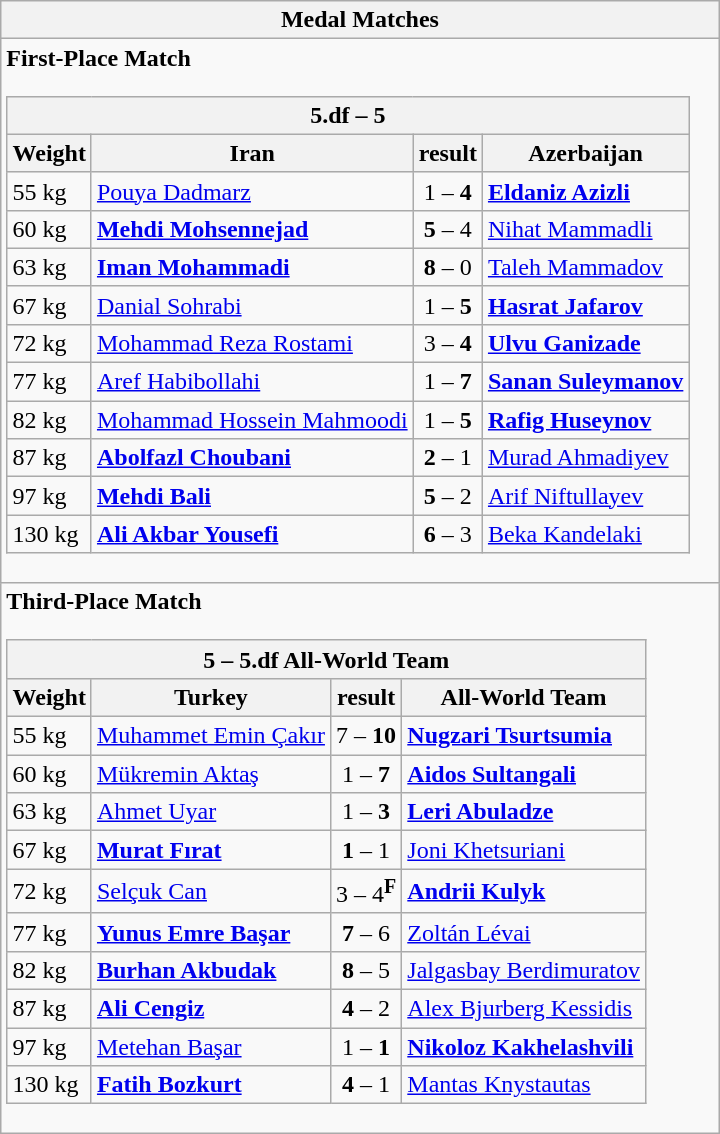<table class="wikitable outercollapse">
<tr>
<th>Medal Matches</th>
</tr>
<tr>
<td><strong>First-Place Match</strong><br><table class="wikitable collapsible innercollapse">
<tr>
<th colspan="4"> 5.df – 5 </th>
</tr>
<tr>
<th>Weight</th>
<th>Iran</th>
<th>result</th>
<th>Azerbaijan</th>
</tr>
<tr>
<td>55 kg</td>
<td><a href='#'>Pouya Dadmarz</a></td>
<td align=center>1 – <strong>4</strong></td>
<td><strong><a href='#'>Eldaniz Azizli</a></strong></td>
</tr>
<tr>
<td>60 kg</td>
<td><strong><a href='#'>Mehdi Mohsennejad</a></strong></td>
<td align=center><strong>5</strong> – 4</td>
<td><a href='#'>Nihat Mammadli</a></td>
</tr>
<tr>
<td>63 kg</td>
<td><strong><a href='#'>Iman Mohammadi</a></strong></td>
<td align=center><strong>8</strong> – 0</td>
<td><a href='#'>Taleh Mammadov</a></td>
</tr>
<tr>
<td>67 kg</td>
<td><a href='#'>Danial Sohrabi</a></td>
<td align=center>1 – <strong>5</strong></td>
<td><strong><a href='#'>Hasrat Jafarov</a></strong></td>
</tr>
<tr>
<td>72 kg</td>
<td><a href='#'>Mohammad Reza Rostami</a></td>
<td align=center>3 – <strong>4</strong></td>
<td><strong><a href='#'>Ulvu Ganizade</a></strong></td>
</tr>
<tr>
<td>77 kg</td>
<td><a href='#'>Aref Habibollahi</a></td>
<td align=center>1 – <strong>7</strong></td>
<td><strong><a href='#'>Sanan Suleymanov</a></strong></td>
</tr>
<tr>
<td>82 kg</td>
<td><a href='#'>Mohammad Hossein Mahmoodi</a></td>
<td align=center>1 – <strong>5</strong></td>
<td><strong><a href='#'>Rafig Huseynov</a></strong></td>
</tr>
<tr>
<td>87 kg</td>
<td><strong><a href='#'>Abolfazl Choubani</a></strong></td>
<td align=center><strong>2</strong> – 1</td>
<td><a href='#'>Murad Ahmadiyev</a></td>
</tr>
<tr>
<td>97 kg</td>
<td><strong><a href='#'>Mehdi Bali</a></strong></td>
<td align=center><strong>5</strong> – 2</td>
<td><a href='#'>Arif Niftullayev</a></td>
</tr>
<tr>
<td>130 kg</td>
<td><strong><a href='#'>Ali Akbar Yousefi</a></strong></td>
<td align=center><strong>6</strong> – 3</td>
<td><a href='#'>Beka Kandelaki</a></td>
</tr>
</table>
</td>
</tr>
<tr>
<td><strong>Third-Place Match</strong><br><table class="wikitable collapsible innercollapse">
<tr>
<th colspan="4"> 5 – 5.df All-World Team</th>
</tr>
<tr>
<th>Weight</th>
<th>Turkey</th>
<th>result</th>
<th>All-World Team</th>
</tr>
<tr>
<td>55 kg</td>
<td><a href='#'>Muhammet Emin Çakır</a></td>
<td align=center>7 – <strong>10</strong></td>
<td><strong><a href='#'>Nugzari Tsurtsumia</a></strong></td>
</tr>
<tr>
<td>60 kg</td>
<td><a href='#'>Mükremin Aktaş</a></td>
<td align=center>1 – <strong>7</strong></td>
<td><strong><a href='#'>Aidos Sultangali</a></strong></td>
</tr>
<tr>
<td>63 kg</td>
<td><a href='#'>Ahmet Uyar</a></td>
<td align=center>1 – <strong>3</strong></td>
<td><strong><a href='#'>Leri Abuladze</a></strong></td>
</tr>
<tr>
<td>67 kg</td>
<td><strong><a href='#'>Murat Fırat</a></strong></td>
<td align=center><strong>1</strong> – 1</td>
<td><a href='#'>Joni Khetsuriani</a></td>
</tr>
<tr>
<td>72 kg</td>
<td><a href='#'>Selçuk Can</a></td>
<td align=center>3 – 4<sup><strong>F</strong></sup></td>
<td><strong><a href='#'>Andrii Kulyk</a></strong></td>
</tr>
<tr>
<td>77 kg</td>
<td><strong><a href='#'>Yunus Emre Başar</a></strong></td>
<td align=center><strong>7</strong> – 6</td>
<td><a href='#'>Zoltán Lévai</a></td>
</tr>
<tr>
<td>82 kg</td>
<td><strong><a href='#'>Burhan Akbudak</a></strong></td>
<td align=center><strong>8</strong> – 5</td>
<td><a href='#'>Jalgasbay Berdimuratov</a></td>
</tr>
<tr>
<td>87 kg</td>
<td><strong><a href='#'>Ali Cengiz</a></strong></td>
<td align=center><strong>4</strong> – 2</td>
<td><a href='#'>Alex Bjurberg Kessidis</a></td>
</tr>
<tr>
<td>97 kg</td>
<td><a href='#'>Metehan Başar</a></td>
<td align=center>1 – <strong>1</strong></td>
<td><strong><a href='#'>Nikoloz Kakhelashvili</a></strong></td>
</tr>
<tr>
<td>130 kg</td>
<td><strong><a href='#'>Fatih Bozkurt</a></strong></td>
<td align=center><strong>4</strong> – 1</td>
<td><a href='#'>Mantas Knystautas</a></td>
</tr>
</table>
</td>
</tr>
</table>
